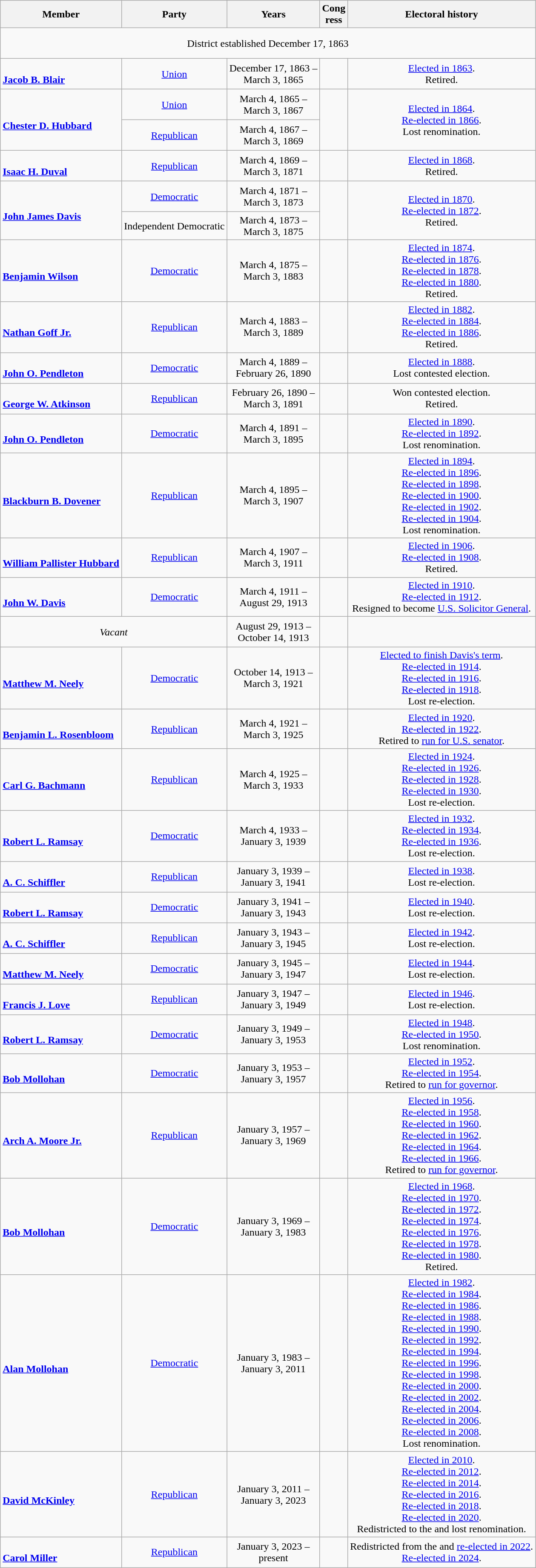<table class=wikitable style="text-align:center">
<tr>
<th>Member</th>
<th>Party</th>
<th>Years</th>
<th>Cong<br>ress</th>
<th>Electoral history</th>
</tr>
<tr style="height:3em">
<td colspan=5>District established December 17, 1863</td>
</tr>
<tr style="height:3em">
<td align=left><br><strong><a href='#'>Jacob B. Blair</a></strong><br></td>
<td><a href='#'>Union</a></td>
<td nowrap>December 17, 1863 –<br>March 3, 1865</td>
<td></td>
<td><a href='#'>Elected in 1863</a>.<br>Retired.</td>
</tr>
<tr style="height:3em">
<td style="text-align:left;" rowspan="2"><br><strong><a href='#'>Chester D. Hubbard</a></strong><br></td>
<td><a href='#'>Union</a></td>
<td nowrap>March 4, 1865 –<br>March 3, 1867</td>
<td rowspan=2></td>
<td rowspan=2><a href='#'>Elected in 1864</a>.<br><a href='#'>Re-elected in 1866</a>.<br>Lost renomination.</td>
</tr>
<tr style="height:3em">
<td><a href='#'>Republican</a></td>
<td nowrap>March 4, 1867 –<br>March 3, 1869</td>
</tr>
<tr style="height:3em">
<td align=left><br><strong><a href='#'>Isaac H. Duval</a></strong><br></td>
<td><a href='#'>Republican</a></td>
<td nowrap>March 4, 1869 –<br>March 3, 1871</td>
<td></td>
<td><a href='#'>Elected in 1868</a>.<br>Retired.</td>
</tr>
<tr style="height:3em">
<td style="text-align:left;" rowspan="2"><br><strong><a href='#'>John James Davis</a></strong><br></td>
<td><a href='#'>Democratic</a></td>
<td nowrap>March 4, 1871 –<br>March 3, 1873</td>
<td rowspan=2></td>
<td rowspan=2><a href='#'>Elected in 1870</a>.<br><a href='#'>Re-elected in 1872</a>.<br>Retired.</td>
</tr>
<tr>
<td>Independent Democratic</td>
<td>March 4, 1873 –<br>March 3, 1875</td>
</tr>
<tr style="height:3em">
<td align=left><br><strong><a href='#'>Benjamin Wilson</a></strong><br></td>
<td><a href='#'>Democratic</a></td>
<td nowrap>March 4, 1875 –<br>March 3, 1883</td>
<td></td>
<td><a href='#'>Elected in 1874</a>.<br><a href='#'>Re-elected in 1876</a>.<br><a href='#'>Re-elected in 1878</a>.<br><a href='#'>Re-elected in 1880</a>.<br>Retired.</td>
</tr>
<tr style="height:3em">
<td align=left><br><strong><a href='#'>Nathan Goff Jr.</a></strong><br></td>
<td><a href='#'>Republican</a></td>
<td nowrap>March 4, 1883 –<br>March 3, 1889</td>
<td></td>
<td><a href='#'>Elected in 1882</a>.<br><a href='#'>Re-elected in 1884</a>.<br><a href='#'>Re-elected in 1886</a>.<br>Retired.</td>
</tr>
<tr style="height:3em">
<td align=left><br><strong><a href='#'>John O. Pendleton</a></strong><br></td>
<td><a href='#'>Democratic</a></td>
<td nowrap>March 4, 1889 –<br>February 26, 1890</td>
<td></td>
<td><a href='#'>Elected in 1888</a>.<br>Lost contested election.</td>
</tr>
<tr style="height:3em">
<td align=left><br><strong><a href='#'>George W. Atkinson</a></strong><br></td>
<td><a href='#'>Republican</a></td>
<td nowrap>February 26, 1890 –<br>March 3, 1891</td>
<td></td>
<td>Won contested election.<br>Retired.</td>
</tr>
<tr style="height:3em">
<td align=left><br><strong><a href='#'>John O. Pendleton</a></strong><br></td>
<td><a href='#'>Democratic</a></td>
<td nowrap>March 4, 1891 –<br>March 3, 1895</td>
<td></td>
<td><a href='#'>Elected in 1890</a>.<br><a href='#'>Re-elected in 1892</a>.<br>Lost renomination.</td>
</tr>
<tr style="height:3em">
<td align=left><br><strong><a href='#'>Blackburn B. Dovener</a></strong><br></td>
<td><a href='#'>Republican</a></td>
<td nowrap>March 4, 1895 –<br>March 3, 1907</td>
<td></td>
<td><a href='#'>Elected in 1894</a>.<br><a href='#'>Re-elected in 1896</a>.<br><a href='#'>Re-elected in 1898</a>.<br><a href='#'>Re-elected in 1900</a>.<br><a href='#'>Re-elected in 1902</a>.<br><a href='#'>Re-elected in 1904</a>.<br>Lost renomination.</td>
</tr>
<tr style="height:3em">
<td align=left><br><strong><a href='#'>William Pallister Hubbard</a></strong><br></td>
<td><a href='#'>Republican</a></td>
<td nowrap>March 4, 1907 –<br>March 3, 1911</td>
<td></td>
<td><a href='#'>Elected in 1906</a>.<br><a href='#'>Re-elected in 1908</a>.<br>Retired.</td>
</tr>
<tr style="height:3em">
<td align=left><br><strong><a href='#'>John W. Davis</a></strong><br></td>
<td><a href='#'>Democratic</a></td>
<td nowrap>March 4, 1911 –<br>August 29, 1913</td>
<td></td>
<td><a href='#'>Elected in 1910</a>.<br><a href='#'>Re-elected in 1912</a>.<br>Resigned to become <a href='#'>U.S. Solicitor General</a>.</td>
</tr>
<tr style="height:3em">
<td colspan=2><em>Vacant</em></td>
<td nowrap>August 29, 1913 –<br>October 14, 1913</td>
<td></td>
<td></td>
</tr>
<tr style="height:3em">
<td align=left><br><strong><a href='#'>Matthew M. Neely</a></strong><br></td>
<td><a href='#'>Democratic</a></td>
<td nowrap>October 14, 1913 –<br>March 3, 1921</td>
<td></td>
<td><a href='#'>Elected to finish Davis's term</a>.<br><a href='#'>Re-elected in 1914</a>.<br><a href='#'>Re-elected in 1916</a>.<br><a href='#'>Re-elected in 1918</a>.<br>Lost re-election.</td>
</tr>
<tr style="height:3em">
<td align=left><br><strong><a href='#'>Benjamin L. Rosenbloom</a></strong><br></td>
<td><a href='#'>Republican</a></td>
<td nowrap>March 4, 1921 –<br>March 3, 1925</td>
<td></td>
<td><a href='#'>Elected in 1920</a>.<br><a href='#'>Re-elected in 1922</a>.<br>Retired to <a href='#'>run for U.S. senator</a>.</td>
</tr>
<tr style="height:3em">
<td align=left><br><strong><a href='#'>Carl G. Bachmann</a></strong><br></td>
<td><a href='#'>Republican</a></td>
<td nowrap>March 4, 1925 –<br>March 3, 1933</td>
<td></td>
<td><a href='#'>Elected in 1924</a>.<br><a href='#'>Re-elected in 1926</a>.<br><a href='#'>Re-elected in 1928</a>.<br><a href='#'>Re-elected in 1930</a>.<br>Lost re-election.</td>
</tr>
<tr style="height:3em">
<td align=left><br><strong><a href='#'>Robert L. Ramsay</a></strong><br></td>
<td><a href='#'>Democratic</a></td>
<td nowrap>March 4, 1933 –<br>January 3, 1939</td>
<td></td>
<td><a href='#'>Elected in 1932</a>.<br><a href='#'>Re-elected in 1934</a>.<br><a href='#'>Re-elected in 1936</a>.<br>Lost re-election.</td>
</tr>
<tr style="height:3em">
<td align=left><br><strong><a href='#'>A. C. Schiffler</a></strong><br></td>
<td><a href='#'>Republican</a></td>
<td nowrap>January 3, 1939 –<br>January 3, 1941</td>
<td></td>
<td><a href='#'>Elected in 1938</a>.<br>Lost re-election.</td>
</tr>
<tr style="height:3em">
<td align=left><br><strong><a href='#'>Robert L. Ramsay</a></strong><br></td>
<td><a href='#'>Democratic</a></td>
<td nowrap>January 3, 1941 –<br>January 3, 1943</td>
<td></td>
<td><a href='#'>Elected in 1940</a>.<br>Lost re-election.</td>
</tr>
<tr style="height:3em">
<td align=left><br><strong><a href='#'>A. C. Schiffler</a></strong><br></td>
<td><a href='#'>Republican</a></td>
<td nowrap>January 3, 1943 –<br>January 3, 1945</td>
<td></td>
<td><a href='#'>Elected in 1942</a>.<br>Lost re-election.</td>
</tr>
<tr style="height:3em">
<td align=left><br><strong><a href='#'>Matthew M. Neely</a></strong><br></td>
<td><a href='#'>Democratic</a></td>
<td nowrap>January 3, 1945 –<br>January 3, 1947</td>
<td></td>
<td><a href='#'>Elected in 1944</a>.<br>Lost re-election.</td>
</tr>
<tr style="height:3em">
<td align=left><br><strong><a href='#'>Francis J. Love</a></strong><br></td>
<td><a href='#'>Republican</a></td>
<td nowrap>January 3, 1947 –<br>January 3, 1949</td>
<td></td>
<td><a href='#'>Elected in 1946</a>.<br>Lost re-election.</td>
</tr>
<tr style="height:3em">
<td align=left><br><strong><a href='#'>Robert L. Ramsay</a></strong><br></td>
<td><a href='#'>Democratic</a></td>
<td nowrap>January 3, 1949 –<br>January 3, 1953</td>
<td></td>
<td><a href='#'>Elected in 1948</a>.<br><a href='#'>Re-elected in 1950</a>.<br>Lost renomination.</td>
</tr>
<tr style="height:3em">
<td align=left><br><strong><a href='#'>Bob Mollohan</a></strong><br></td>
<td><a href='#'>Democratic</a></td>
<td nowrap>January 3, 1953 –<br>January 3, 1957</td>
<td></td>
<td><a href='#'>Elected in 1952</a>.<br><a href='#'>Re-elected in 1954</a>.<br>Retired to <a href='#'>run for governor</a>.</td>
</tr>
<tr style="height:3em">
<td align=left><br><strong><a href='#'>Arch A. Moore Jr.</a></strong><br></td>
<td><a href='#'>Republican</a></td>
<td nowrap>January 3, 1957 –<br>January 3, 1969</td>
<td></td>
<td><a href='#'>Elected in 1956</a>.<br><a href='#'>Re-elected in 1958</a>.<br><a href='#'>Re-elected in 1960</a>.<br><a href='#'>Re-elected in 1962</a>.<br><a href='#'>Re-elected in 1964</a>.<br><a href='#'>Re-elected in 1966</a>.<br>Retired to <a href='#'>run for governor</a>.</td>
</tr>
<tr style="height:3em">
<td align=left><br><strong><a href='#'>Bob Mollohan</a></strong><br></td>
<td><a href='#'>Democratic</a></td>
<td nowrap>January 3, 1969 –<br>January 3, 1983</td>
<td></td>
<td><a href='#'>Elected in 1968</a>.<br><a href='#'>Re-elected in 1970</a>.<br><a href='#'>Re-elected in 1972</a>.<br><a href='#'>Re-elected in 1974</a>.<br><a href='#'>Re-elected in 1976</a>.<br><a href='#'>Re-elected in 1978</a>.<br><a href='#'>Re-elected in 1980</a>.<br>Retired.</td>
</tr>
<tr style="height:3em">
<td align=left><br><strong><a href='#'>Alan Mollohan</a></strong><br></td>
<td><a href='#'>Democratic</a></td>
<td nowrap>January 3, 1983 –<br>January 3, 2011</td>
<td></td>
<td><a href='#'>Elected in 1982</a>.<br><a href='#'>Re-elected in 1984</a>.<br><a href='#'>Re-elected in 1986</a>.<br><a href='#'>Re-elected in 1988</a>.<br><a href='#'>Re-elected in 1990</a>.<br><a href='#'>Re-elected in 1992</a>.<br><a href='#'>Re-elected in 1994</a>.<br><a href='#'>Re-elected in 1996</a>.<br><a href='#'>Re-elected in 1998</a>.<br><a href='#'>Re-elected in 2000</a>.<br><a href='#'>Re-elected in 2002</a>.<br><a href='#'>Re-elected in 2004</a>.<br><a href='#'>Re-elected in 2006</a>.<br><a href='#'>Re-elected in 2008</a>.<br>Lost renomination.</td>
</tr>
<tr style="height:3em">
<td align=left><br><strong><a href='#'>David McKinley</a></strong><br></td>
<td><a href='#'>Republican</a></td>
<td nowrap>January 3, 2011 –<br>January 3, 2023</td>
<td></td>
<td><a href='#'>Elected in 2010</a>.<br><a href='#'>Re-elected in 2012</a>.<br><a href='#'>Re-elected in 2014</a>.<br><a href='#'>Re-elected in 2016</a>.<br><a href='#'>Re-elected in 2018</a>.<br><a href='#'>Re-elected in 2020</a>.<br>Redistricted to the  and lost renomination.</td>
</tr>
<tr style="height:3em">
<td align=left><br><strong><a href='#'>Carol Miller</a></strong><br></td>
<td><a href='#'>Republican</a></td>
<td nowrap>January 3, 2023 –<br>present</td>
<td></td>
<td>Redistricted from the  and <a href='#'>re-elected in 2022</a>.<br><a href='#'>Re-elected in 2024</a>.</td>
</tr>
</table>
